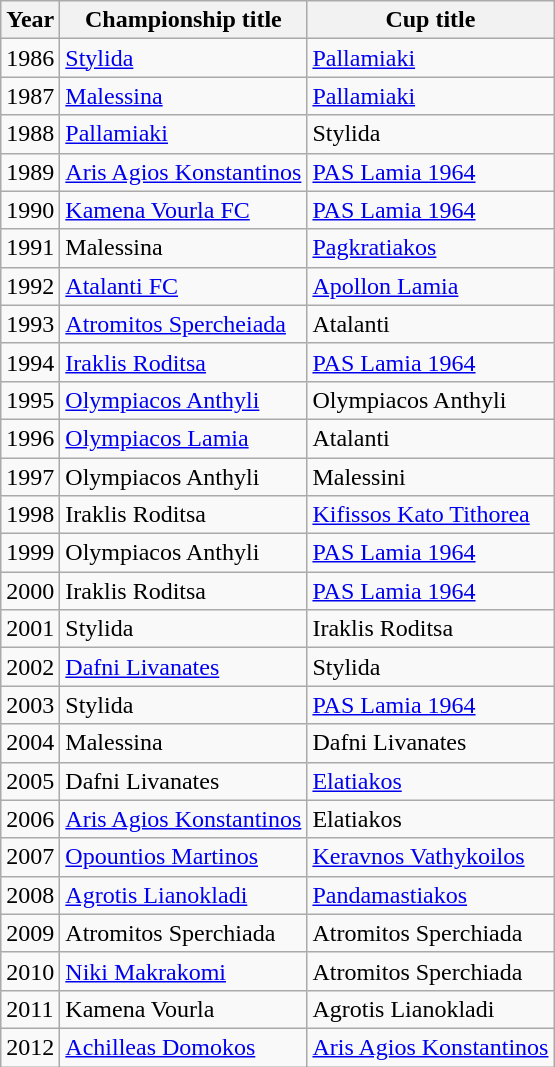<table class=wikitable>
<tr>
<th>Year</th>
<th>Championship title</th>
<th>Cup title</th>
</tr>
<tr>
<td>1986</td>
<td><a href='#'>Stylida</a></td>
<td><a href='#'>Pallamiaki</a></td>
</tr>
<tr>
<td>1987</td>
<td><a href='#'>Malessina</a></td>
<td><a href='#'>Pallamiaki</a></td>
</tr>
<tr>
<td>1988</td>
<td><a href='#'>Pallamiaki</a></td>
<td>Stylida</td>
</tr>
<tr>
<td>1989</td>
<td><a href='#'>Aris Agios Konstantinos</a></td>
<td><a href='#'>PAS Lamia 1964</a></td>
</tr>
<tr>
<td>1990</td>
<td><a href='#'>Kamena Vourla FC</a></td>
<td><a href='#'>PAS Lamia 1964</a></td>
</tr>
<tr>
<td>1991</td>
<td>Malessina</td>
<td><a href='#'>Pagkratiakos</a></td>
</tr>
<tr>
<td>1992</td>
<td><a href='#'>Atalanti FC</a></td>
<td><a href='#'>Apollon Lamia</a></td>
</tr>
<tr>
<td>1993</td>
<td><a href='#'>Atromitos Spercheiada</a></td>
<td>Atalanti</td>
</tr>
<tr>
<td>1994</td>
<td><a href='#'>Iraklis Roditsa</a></td>
<td><a href='#'>PAS Lamia 1964</a></td>
</tr>
<tr>
<td>1995</td>
<td><a href='#'>Olympiacos Anthyli</a></td>
<td>Olympiacos Anthyli</td>
</tr>
<tr>
<td>1996</td>
<td><a href='#'>Olympiacos Lamia</a></td>
<td>Atalanti</td>
</tr>
<tr>
<td>1997</td>
<td>Olympiacos Anthyli</td>
<td>Malessini</td>
</tr>
<tr>
<td>1998</td>
<td>Iraklis Roditsa</td>
<td><a href='#'>Kifissos Kato Tithorea</a></td>
</tr>
<tr>
<td>1999</td>
<td>Olympiacos Anthyli</td>
<td><a href='#'>PAS Lamia 1964</a></td>
</tr>
<tr>
<td>2000</td>
<td>Iraklis Roditsa</td>
<td><a href='#'>PAS Lamia 1964</a></td>
</tr>
<tr>
<td>2001</td>
<td>Stylida</td>
<td>Iraklis Roditsa</td>
</tr>
<tr>
<td>2002</td>
<td><a href='#'>Dafni Livanates</a></td>
<td>Stylida</td>
</tr>
<tr>
<td>2003</td>
<td>Stylida</td>
<td><a href='#'>PAS Lamia 1964</a></td>
</tr>
<tr>
<td>2004</td>
<td>Malessina</td>
<td>Dafni Livanates</td>
</tr>
<tr>
<td>2005</td>
<td>Dafni Livanates</td>
<td><a href='#'>Elatiakos</a></td>
</tr>
<tr>
<td>2006</td>
<td><a href='#'>Aris Agios Konstantinos</a></td>
<td>Elatiakos</td>
</tr>
<tr>
<td>2007</td>
<td><a href='#'>Opountios Martinos</a></td>
<td><a href='#'>Keravnos Vathykoilos</a></td>
</tr>
<tr>
<td>2008</td>
<td><a href='#'>Agrotis Lianokladi</a></td>
<td><a href='#'>Pandamastiakos</a></td>
</tr>
<tr>
<td>2009</td>
<td>Atromitos Sperchiada</td>
<td>Atromitos Sperchiada</td>
</tr>
<tr>
<td>2010</td>
<td><a href='#'>Niki Makrakomi</a></td>
<td>Atromitos Sperchiada</td>
</tr>
<tr>
<td>2011</td>
<td>Kamena Vourla</td>
<td>Agrotis Lianokladi</td>
</tr>
<tr>
<td>2012</td>
<td><a href='#'>Achilleas Domokos</a></td>
<td><a href='#'>Aris Agios Konstantinos</a></td>
</tr>
</table>
